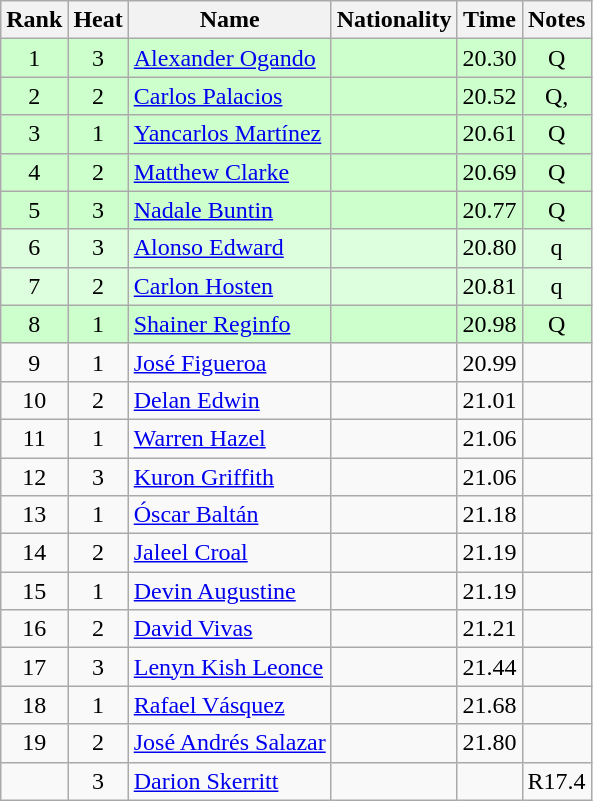<table class="wikitable sortable" style="text-align:center">
<tr>
<th>Rank</th>
<th>Heat</th>
<th>Name</th>
<th>Nationality</th>
<th>Time</th>
<th>Notes</th>
</tr>
<tr bgcolor=ccffcc>
<td>1</td>
<td>3</td>
<td align=left><a href='#'>Alexander Ogando</a></td>
<td align=left></td>
<td>20.30</td>
<td>Q</td>
</tr>
<tr bgcolor=ccffcc>
<td>2</td>
<td>2</td>
<td align=left><a href='#'>Carlos Palacios</a></td>
<td align=left></td>
<td>20.52</td>
<td>Q, <strong></strong></td>
</tr>
<tr bgcolor=ccffcc>
<td>3</td>
<td>1</td>
<td align=left><a href='#'>Yancarlos Martínez</a></td>
<td align=left></td>
<td>20.61</td>
<td>Q</td>
</tr>
<tr bgcolor=ccffcc>
<td>4</td>
<td>2</td>
<td align=left><a href='#'>Matthew Clarke</a></td>
<td align=left></td>
<td>20.69</td>
<td>Q</td>
</tr>
<tr bgcolor=ccffcc>
<td>5</td>
<td>3</td>
<td align=left><a href='#'>Nadale Buntin</a></td>
<td align=left></td>
<td>20.77</td>
<td>Q</td>
</tr>
<tr bgcolor=ddffdd>
<td>6</td>
<td>3</td>
<td align=left><a href='#'>Alonso Edward</a></td>
<td align=left></td>
<td>20.80</td>
<td>q</td>
</tr>
<tr bgcolor=ddffdd>
<td>7</td>
<td>2</td>
<td align=left><a href='#'>Carlon Hosten</a></td>
<td align=left></td>
<td>20.81</td>
<td>q</td>
</tr>
<tr bgcolor=ccffcc>
<td>8</td>
<td>1</td>
<td align=left><a href='#'>Shainer Reginfo</a></td>
<td align=left></td>
<td>20.98</td>
<td>Q</td>
</tr>
<tr>
<td>9</td>
<td>1</td>
<td align=left><a href='#'>José Figueroa</a></td>
<td align=left></td>
<td>20.99</td>
<td></td>
</tr>
<tr>
<td>10</td>
<td>2</td>
<td align=left><a href='#'>Delan Edwin</a></td>
<td align=left></td>
<td>21.01</td>
<td></td>
</tr>
<tr>
<td>11</td>
<td>1</td>
<td align=left><a href='#'>Warren Hazel</a></td>
<td align=left></td>
<td>21.06</td>
<td></td>
</tr>
<tr>
<td>12</td>
<td>3</td>
<td align=left><a href='#'>Kuron Griffith</a></td>
<td align=left></td>
<td>21.06</td>
<td></td>
</tr>
<tr>
<td>13</td>
<td>1</td>
<td align=left><a href='#'>Óscar Baltán</a></td>
<td align=left></td>
<td>21.18</td>
<td></td>
</tr>
<tr>
<td>14</td>
<td>2</td>
<td align=left><a href='#'>Jaleel Croal</a></td>
<td align=left></td>
<td>21.19</td>
<td></td>
</tr>
<tr>
<td>15</td>
<td>1</td>
<td align=left><a href='#'>Devin Augustine</a></td>
<td align=left></td>
<td>21.19</td>
<td></td>
</tr>
<tr>
<td>16</td>
<td>2</td>
<td align=left><a href='#'>David Vivas</a></td>
<td align=left></td>
<td>21.21</td>
<td></td>
</tr>
<tr>
<td>17</td>
<td>3</td>
<td align=left><a href='#'>Lenyn Kish Leonce</a></td>
<td align=left></td>
<td>21.44</td>
<td></td>
</tr>
<tr>
<td>18</td>
<td>1</td>
<td align=left><a href='#'>Rafael Vásquez</a></td>
<td align=left></td>
<td>21.68</td>
<td></td>
</tr>
<tr>
<td>19</td>
<td>2</td>
<td align=left><a href='#'>José Andrés Salazar</a></td>
<td align=left></td>
<td>21.80</td>
<td></td>
</tr>
<tr>
<td></td>
<td>3</td>
<td align=left><a href='#'>Darion Skerritt</a></td>
<td align=left></td>
<td></td>
<td>R17.4</td>
</tr>
</table>
